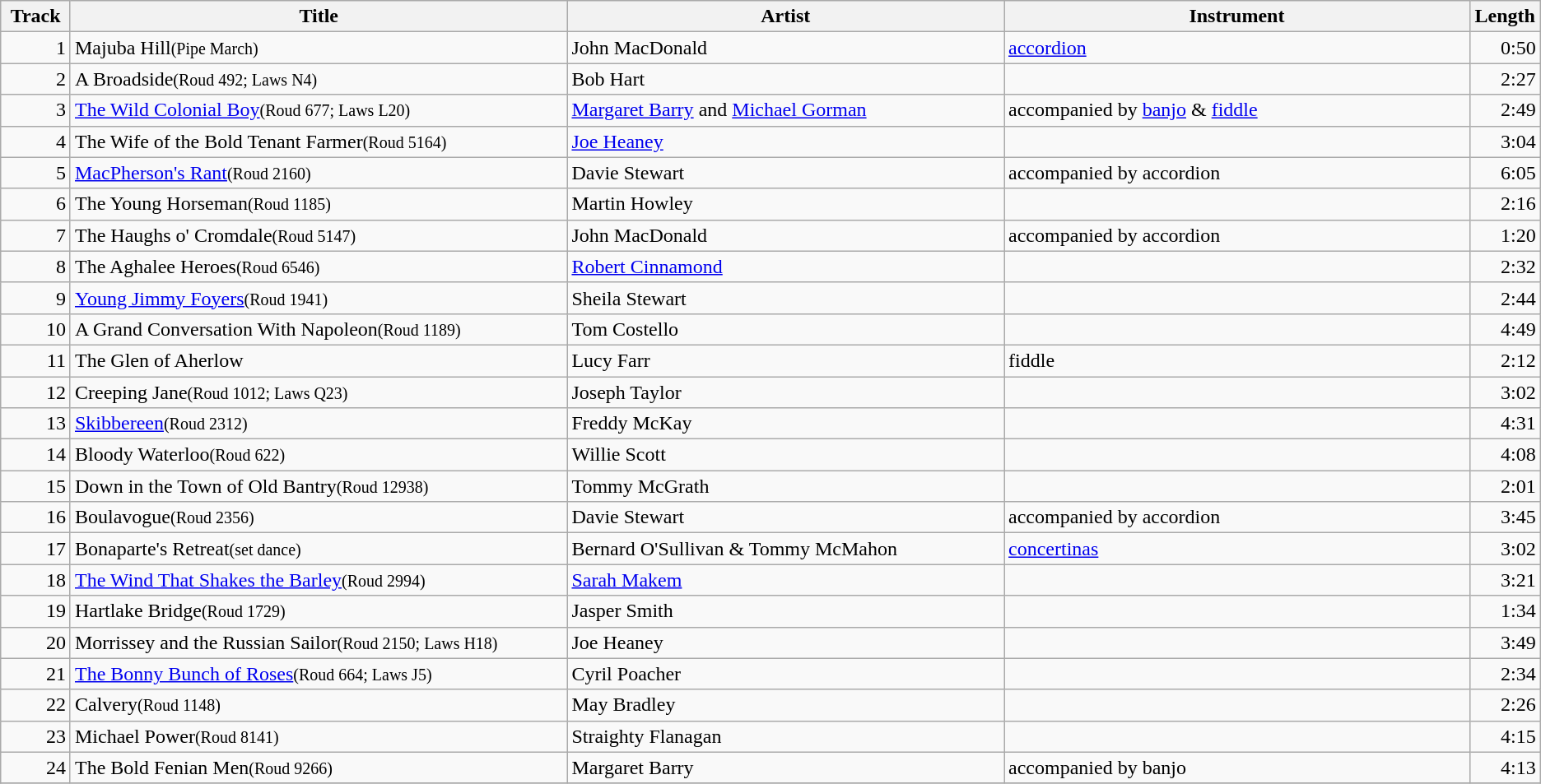<table class="wikitable">
<tr>
<th style="width:  50px">Track</th>
<th style="width: 425px">Title</th>
<th style="width: 375px">Artist</th>
<th style="width: 400px">Instrument</th>
<th style="width:  50px">Length</th>
</tr>
<tr>
<td style="text-align: right;">1</td>
<td>Majuba Hill<small>(Pipe March)</small></td>
<td>John MacDonald</td>
<td><a href='#'>accordion</a></td>
<td style="text-align: right;">0:50</td>
</tr>
<tr>
<td style="text-align: right;">2</td>
<td>A Broadside<small>(Roud 492; Laws N4)</small></td>
<td>Bob Hart</td>
<td></td>
<td style="text-align: right;">2:27</td>
</tr>
<tr>
<td style="text-align: right;">3</td>
<td><a href='#'>The Wild Colonial Boy</a><small>(Roud 677; Laws L20)</small></td>
<td><a href='#'>Margaret Barry</a> and <a href='#'>Michael Gorman</a></td>
<td>accompanied by <a href='#'>banjo</a> & <a href='#'>fiddle</a></td>
<td style="text-align: right;">2:49</td>
</tr>
<tr>
<td style="text-align: right;">4</td>
<td>The Wife of the Bold Tenant Farmer<small>(Roud 5164)</small></td>
<td><a href='#'>Joe Heaney</a></td>
<td></td>
<td style="text-align: right;">3:04</td>
</tr>
<tr>
<td style="text-align: right;">5</td>
<td><a href='#'>MacPherson's Rant</a><small>(Roud 2160)</small></td>
<td>Davie Stewart</td>
<td>accompanied by accordion</td>
<td style="text-align: right;">6:05</td>
</tr>
<tr>
<td style="text-align: right;">6</td>
<td>The Young Horseman<small>(Roud 1185)</small></td>
<td>Martin Howley</td>
<td></td>
<td style="text-align: right;">2:16</td>
</tr>
<tr>
<td style="text-align: right;">7</td>
<td>The Haughs o' Cromdale<small>(Roud 5147)</small></td>
<td>John MacDonald</td>
<td>accompanied by accordion</td>
<td style="text-align: right;">1:20</td>
</tr>
<tr>
<td style="text-align: right;">8</td>
<td>The Aghalee Heroes<small>(Roud 6546)</small></td>
<td><a href='#'>Robert Cinnamond</a></td>
<td></td>
<td style="text-align: right;">2:32</td>
</tr>
<tr>
<td style="text-align: right;">9</td>
<td><a href='#'>Young Jimmy Foyers</a><small>(Roud 1941)</small></td>
<td>Sheila Stewart</td>
<td></td>
<td style="text-align: right;">2:44</td>
</tr>
<tr>
<td style="text-align: right;">10</td>
<td>A Grand Conversation With Napoleon<small>(Roud 1189)</small></td>
<td>Tom Costello</td>
<td></td>
<td style="text-align: right;">4:49</td>
</tr>
<tr>
<td style="text-align: right;">11</td>
<td>The Glen of Aherlow</td>
<td>Lucy Farr</td>
<td>fiddle</td>
<td style="text-align: right;">2:12</td>
</tr>
<tr>
<td style="text-align: right;">12</td>
<td>Creeping Jane<small>(Roud 1012; Laws Q23)</small></td>
<td>Joseph Taylor</td>
<td></td>
<td style="text-align: right;">3:02</td>
</tr>
<tr>
<td style="text-align: right;">13</td>
<td><a href='#'>Skibbereen</a><small>(Roud 2312)</small></td>
<td>Freddy McKay</td>
<td></td>
<td style="text-align: right;">4:31</td>
</tr>
<tr>
<td style="text-align: right;">14</td>
<td>Bloody Waterloo<small>(Roud 622)</small></td>
<td>Willie Scott</td>
<td></td>
<td style="text-align: right;">4:08</td>
</tr>
<tr>
<td style="text-align: right;">15</td>
<td>Down in the Town of Old Bantry<small>(Roud 12938)</small></td>
<td>Tommy McGrath</td>
<td></td>
<td style="text-align: right;">2:01</td>
</tr>
<tr>
<td style="text-align: right;">16</td>
<td>Boulavogue<small>(Roud 2356)</small></td>
<td>Davie Stewart</td>
<td>accompanied by accordion</td>
<td style="text-align: right;">3:45</td>
</tr>
<tr>
<td style="text-align: right;">17</td>
<td>Bonaparte's Retreat<small>(set dance)</small></td>
<td>Bernard O'Sullivan & Tommy McMahon</td>
<td><a href='#'>concertinas</a></td>
<td style="text-align: right;">3:02</td>
</tr>
<tr>
<td style="text-align: right;">18</td>
<td><a href='#'>The Wind That Shakes the Barley</a><small>(Roud 2994)</small></td>
<td><a href='#'>Sarah Makem</a></td>
<td></td>
<td style="text-align: right;">3:21</td>
</tr>
<tr>
<td style="text-align: right;">19</td>
<td>Hartlake Bridge<small>(Roud 1729)</small></td>
<td>Jasper Smith</td>
<td></td>
<td style="text-align: right;">1:34</td>
</tr>
<tr>
<td style="text-align: right;">20</td>
<td>Morrissey and the Russian Sailor<small>(Roud 2150; Laws H18)</small></td>
<td>Joe Heaney</td>
<td></td>
<td style="text-align: right;">3:49</td>
</tr>
<tr>
<td style="text-align: right;">21</td>
<td><a href='#'>The Bonny Bunch of Roses</a><small>(Roud 664; Laws J5)</small></td>
<td>Cyril Poacher</td>
<td></td>
<td style="text-align: right;">2:34</td>
</tr>
<tr>
<td style="text-align: right;">22</td>
<td>Calvery<small>(Roud 1148)</small></td>
<td>May Bradley</td>
<td></td>
<td style="text-align: right;">2:26</td>
</tr>
<tr>
<td style="text-align: right;">23</td>
<td>Michael Power<small>(Roud 8141)</small></td>
<td>Straighty Flanagan</td>
<td></td>
<td style="text-align: right;">4:15</td>
</tr>
<tr>
<td style="text-align: right;">24</td>
<td>The Bold Fenian Men<small>(Roud 9266)</small></td>
<td>Margaret Barry</td>
<td>accompanied by banjo</td>
<td style="text-align: right;">4:13</td>
</tr>
<tr>
</tr>
</table>
